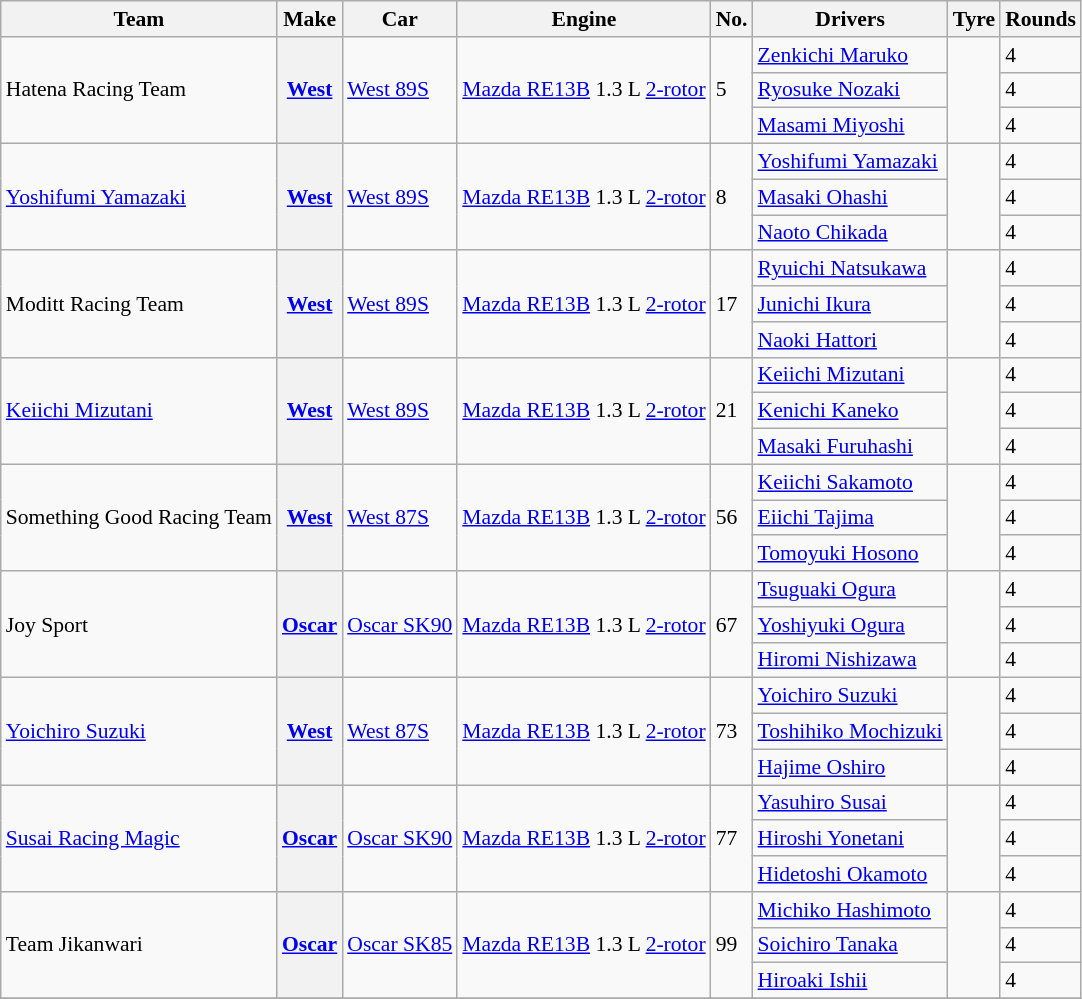<table class="wikitable" style="font-size: 90%;">
<tr>
<th>Team</th>
<th>Make</th>
<th>Car</th>
<th>Engine</th>
<th>No.</th>
<th>Drivers</th>
<th>Tyre</th>
<th>Rounds</th>
</tr>
<tr>
<td rowspan=3>Hatena Racing Team</td>
<th rowspan=3><a href='#'>West</a></th>
<td rowspan=3><a href='#'>West 89S</a></td>
<td rowspan=3><a href='#'>Mazda RE13B</a> 1.3 L <a href='#'>2-rotor</a></td>
<td rowspan=3>5</td>
<td> <a href='#'>Zenkichi Maruko</a></td>
<td align=center rowspan=3></td>
<td>4</td>
</tr>
<tr>
<td> <a href='#'>Ryosuke Nozaki</a></td>
<td>4</td>
</tr>
<tr>
<td> <a href='#'>Masami Miyoshi</a></td>
<td>4</td>
</tr>
<tr>
<td rowspan=3><a href='#'>Yoshifumi Yamazaki</a></td>
<th rowspan=3><a href='#'>West</a></th>
<td rowspan=3><a href='#'>West 89S</a></td>
<td rowspan=3><a href='#'>Mazda RE13B</a> 1.3 L <a href='#'>2-rotor</a></td>
<td rowspan=3>8</td>
<td> <a href='#'>Yoshifumi Yamazaki</a></td>
<td align=center rowspan=3></td>
<td>4</td>
</tr>
<tr>
<td> <a href='#'>Masaki Ohashi</a></td>
<td>4</td>
</tr>
<tr>
<td> <a href='#'>Naoto Chikada</a></td>
<td>4</td>
</tr>
<tr>
<td rowspan=3>Moditt Racing Team</td>
<th rowspan=3><a href='#'>West</a></th>
<td rowspan=3><a href='#'>West 89S</a></td>
<td rowspan=3><a href='#'>Mazda RE13B</a> 1.3 L <a href='#'>2-rotor</a></td>
<td rowspan=3>17</td>
<td> <a href='#'>Ryuichi Natsukawa</a></td>
<td align=center rowspan=3></td>
<td>4</td>
</tr>
<tr>
<td> <a href='#'>Junichi Ikura</a></td>
<td>4</td>
</tr>
<tr>
<td> <a href='#'>Naoki Hattori</a></td>
<td>4</td>
</tr>
<tr>
<td rowspan=3><a href='#'>Keiichi Mizutani</a></td>
<th rowspan=3><a href='#'>West</a></th>
<td rowspan=3><a href='#'>West 89S</a></td>
<td rowspan=3><a href='#'>Mazda RE13B</a> 1.3 L <a href='#'>2-rotor</a></td>
<td rowspan=3>21</td>
<td> <a href='#'>Keiichi Mizutani</a></td>
<td align=center rowspan=3></td>
<td>4</td>
</tr>
<tr>
<td> <a href='#'>Kenichi Kaneko</a></td>
<td>4</td>
</tr>
<tr>
<td> <a href='#'>Masaki Furuhashi</a></td>
<td>4</td>
</tr>
<tr>
<td rowspan=3>Something Good Racing Team</td>
<th rowspan=3><a href='#'>West</a></th>
<td rowspan=3><a href='#'>West 87S</a></td>
<td rowspan=3><a href='#'>Mazda RE13B</a> 1.3 L <a href='#'>2-rotor</a></td>
<td rowspan=3>56</td>
<td> <a href='#'>Keiichi Sakamoto</a></td>
<td align=center rowspan=3></td>
<td>4</td>
</tr>
<tr>
<td> <a href='#'>Eiichi Tajima</a></td>
<td>4</td>
</tr>
<tr>
<td> <a href='#'>Tomoyuki Hosono</a></td>
<td>4</td>
</tr>
<tr>
<td rowspan=3>Joy Sport</td>
<th rowspan=3><a href='#'>Oscar</a></th>
<td rowspan=3><a href='#'>Oscar SK90</a></td>
<td rowspan=3><a href='#'>Mazda RE13B</a> 1.3 L <a href='#'>2-rotor</a></td>
<td rowspan=3>67</td>
<td> <a href='#'>Tsuguaki Ogura</a></td>
<td align=center rowspan=3></td>
<td>4</td>
</tr>
<tr>
<td> <a href='#'>Yoshiyuki Ogura</a></td>
<td>4</td>
</tr>
<tr>
<td> <a href='#'>Hiromi Nishizawa</a></td>
<td>4</td>
</tr>
<tr>
<td rowspan=3><a href='#'>Yoichiro Suzuki</a></td>
<th rowspan=3><a href='#'>West</a></th>
<td rowspan=3><a href='#'>West 87S</a></td>
<td rowspan=3><a href='#'>Mazda RE13B</a> 1.3 L <a href='#'>2-rotor</a></td>
<td rowspan=3>73</td>
<td> <a href='#'>Yoichiro Suzuki</a></td>
<td align=center rowspan=3></td>
<td>4</td>
</tr>
<tr>
<td> <a href='#'>Toshihiko Mochizuki</a></td>
<td>4</td>
</tr>
<tr>
<td> <a href='#'>Hajime Oshiro</a></td>
<td>4</td>
</tr>
<tr>
<td rowspan=3><a href='#'>Susai Racing Magic</a></td>
<th rowspan=3><a href='#'>Oscar</a></th>
<td rowspan=3><a href='#'>Oscar SK90</a></td>
<td rowspan=3><a href='#'>Mazda RE13B</a> 1.3 L <a href='#'>2-rotor</a></td>
<td rowspan=3>77</td>
<td> <a href='#'>Yasuhiro Susai</a></td>
<td align=center rowspan=3></td>
<td>4</td>
</tr>
<tr>
<td> <a href='#'>Hiroshi Yonetani</a></td>
<td>4</td>
</tr>
<tr>
<td> <a href='#'>Hidetoshi Okamoto</a></td>
<td>4</td>
</tr>
<tr>
<td rowspan=3>Team Jikanwari</td>
<th rowspan=3><a href='#'>Oscar</a></th>
<td rowspan=3><a href='#'>Oscar SK85</a></td>
<td rowspan=3><a href='#'>Mazda RE13B</a> 1.3 L <a href='#'>2-rotor</a></td>
<td rowspan=3>99</td>
<td> <a href='#'>Michiko Hashimoto</a></td>
<td align=center rowspan=3></td>
<td>4</td>
</tr>
<tr>
<td> <a href='#'>Soichiro Tanaka</a></td>
<td>4</td>
</tr>
<tr>
<td> <a href='#'>Hiroaki Ishii</a></td>
<td>4</td>
</tr>
<tr>
</tr>
</table>
